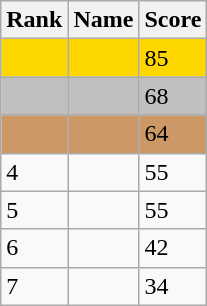<table class="wikitable">
<tr>
<th>Rank</th>
<th>Name</th>
<th>Score</th>
</tr>
<tr style="background:gold;">
<td></td>
<td></td>
<td>85</td>
</tr>
<tr style="background:silver;">
<td></td>
<td></td>
<td>68</td>
</tr>
<tr style="background:#CC9966;">
<td></td>
<td></td>
<td>64</td>
</tr>
<tr>
<td>4</td>
<td></td>
<td>55</td>
</tr>
<tr>
<td>5</td>
<td></td>
<td>55</td>
</tr>
<tr>
<td>6</td>
<td></td>
<td>42</td>
</tr>
<tr>
<td>7</td>
<td></td>
<td>34</td>
</tr>
</table>
